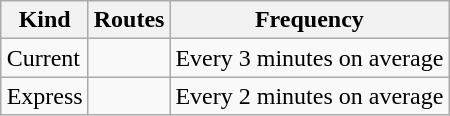<table class="wikitable" style="margin:1em auto;">
<tr>
<th>Kind</th>
<th>Routes</th>
<th>Frequency</th>
</tr>
<tr>
<td>Current</td>
<td>  </td>
<td>Every 3 minutes on average</td>
</tr>
<tr>
<td>Express</td>
<td> </td>
<td>Every 2 minutes on average</td>
</tr>
</table>
